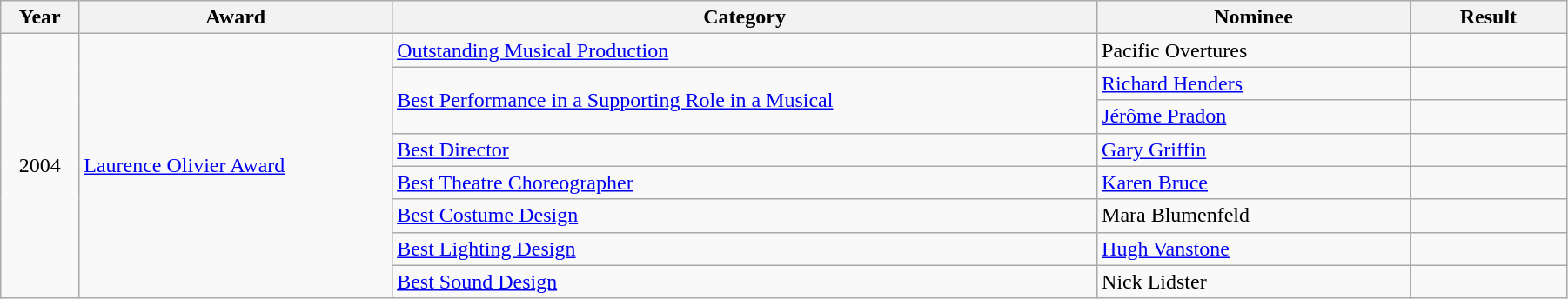<table class="wikitable" width="95%">
<tr>
<th width="5%">Year</th>
<th width="20%">Award</th>
<th width="45%">Category</th>
<th width="20%">Nominee</th>
<th width="10%">Result</th>
</tr>
<tr>
<td rowspan="8" align="center">2004</td>
<td rowspan="8"><a href='#'>Laurence Olivier Award</a></td>
<td><a href='#'>Outstanding Musical Production</a></td>
<td>Pacific Overtures</td>
<td></td>
</tr>
<tr>
<td rowspan="2"><a href='#'>Best Performance in a Supporting Role in a Musical</a></td>
<td><a href='#'>Richard Henders</a></td>
<td></td>
</tr>
<tr>
<td><a href='#'>Jérôme Pradon</a></td>
<td></td>
</tr>
<tr>
<td><a href='#'>Best Director</a></td>
<td><a href='#'>Gary Griffin</a></td>
<td></td>
</tr>
<tr>
<td><a href='#'>Best Theatre Choreographer</a></td>
<td><a href='#'>Karen Bruce</a></td>
<td></td>
</tr>
<tr>
<td><a href='#'>Best Costume Design</a></td>
<td>Mara Blumenfeld</td>
<td></td>
</tr>
<tr>
<td><a href='#'>Best Lighting Design</a></td>
<td><a href='#'>Hugh Vanstone</a></td>
<td></td>
</tr>
<tr>
<td><a href='#'>Best Sound Design</a></td>
<td>Nick Lidster</td>
<td></td>
</tr>
</table>
